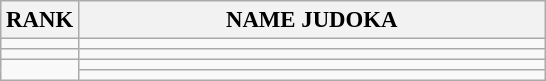<table class="wikitable" style="font-size:95%;">
<tr>
<th>RANK</th>
<th align="left" style="width: 20em">NAME JUDOKA</th>
</tr>
<tr>
<td align="center"></td>
<td></td>
</tr>
<tr>
<td align="center"></td>
<td></td>
</tr>
<tr>
<td rowspan=2 align="center"></td>
<td></td>
</tr>
<tr>
<td></td>
</tr>
</table>
